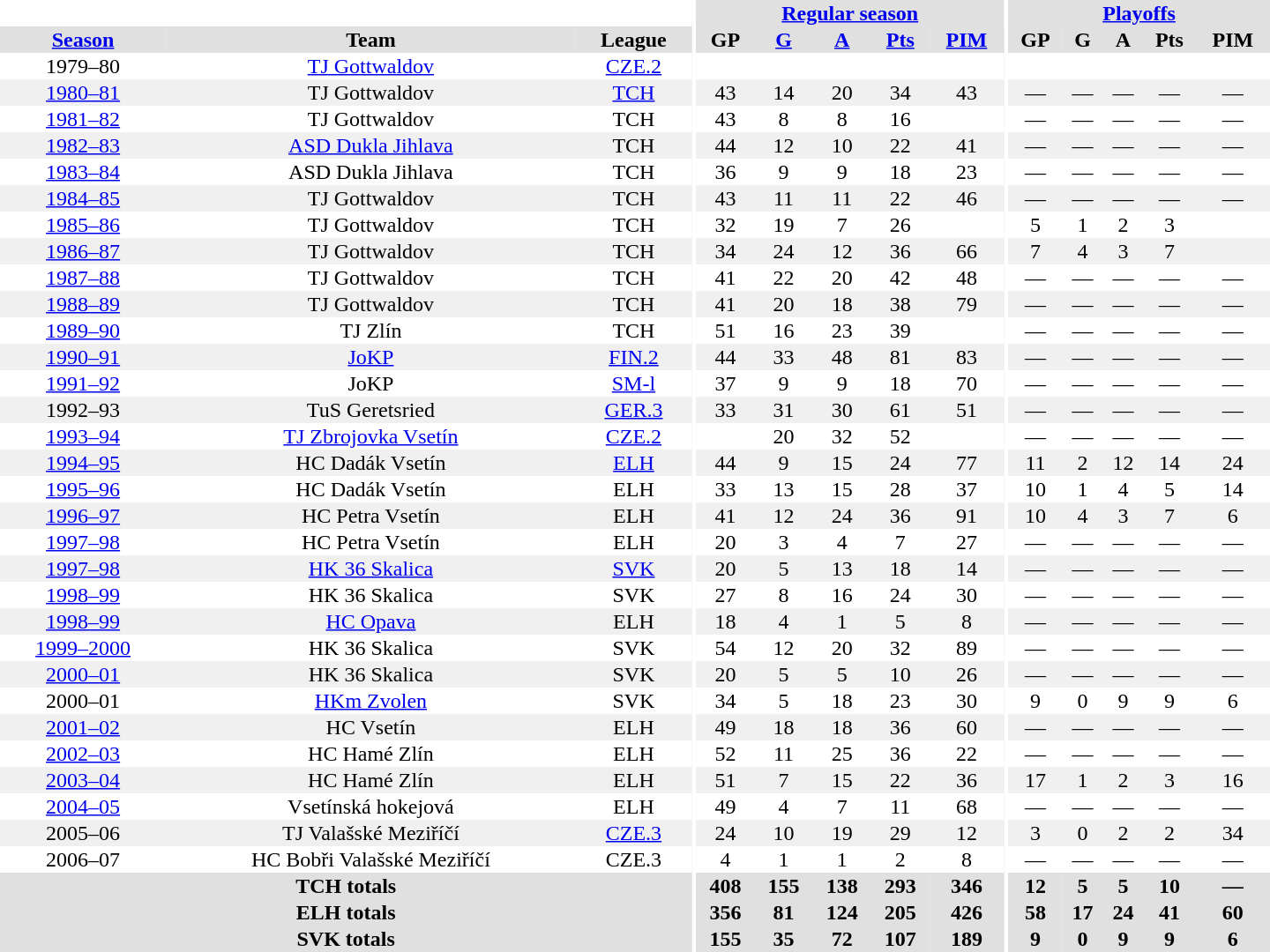<table border="0" cellpadding="1" cellspacing="0" style="text-align:center; width:60em">
<tr bgcolor="#e0e0e0">
<th colspan="3" bgcolor="#ffffff"></th>
<th rowspan="99" bgcolor="#ffffff"></th>
<th colspan="5"><a href='#'>Regular season</a></th>
<th rowspan="99" bgcolor="#ffffff"></th>
<th colspan="5"><a href='#'>Playoffs</a></th>
</tr>
<tr bgcolor="#e0e0e0">
<th><a href='#'>Season</a></th>
<th>Team</th>
<th>League</th>
<th>GP</th>
<th><a href='#'>G</a></th>
<th><a href='#'>A</a></th>
<th><a href='#'>Pts</a></th>
<th><a href='#'>PIM</a></th>
<th>GP</th>
<th>G</th>
<th>A</th>
<th>Pts</th>
<th>PIM</th>
</tr>
<tr>
<td>1979–80</td>
<td><a href='#'>TJ Gottwaldov</a></td>
<td><a href='#'>CZE.2</a></td>
<td></td>
<td></td>
<td></td>
<td></td>
<td></td>
<td></td>
<td></td>
<td></td>
<td></td>
<td></td>
</tr>
<tr bgcolor="#f0f0f0">
<td><a href='#'>1980–81</a></td>
<td>TJ Gottwaldov</td>
<td><a href='#'>TCH</a></td>
<td>43</td>
<td>14</td>
<td>20</td>
<td>34</td>
<td>43</td>
<td>—</td>
<td>—</td>
<td>—</td>
<td>—</td>
<td>—</td>
</tr>
<tr>
<td><a href='#'>1981–82</a></td>
<td>TJ Gottwaldov</td>
<td>TCH</td>
<td>43</td>
<td>8</td>
<td>8</td>
<td>16</td>
<td></td>
<td>—</td>
<td>—</td>
<td>—</td>
<td>—</td>
<td>—</td>
</tr>
<tr bgcolor="#f0f0f0">
<td><a href='#'>1982–83</a></td>
<td><a href='#'>ASD Dukla Jihlava</a></td>
<td>TCH</td>
<td>44</td>
<td>12</td>
<td>10</td>
<td>22</td>
<td>41</td>
<td>—</td>
<td>—</td>
<td>—</td>
<td>—</td>
<td>—</td>
</tr>
<tr>
<td><a href='#'>1983–84</a></td>
<td>ASD Dukla Jihlava</td>
<td>TCH</td>
<td>36</td>
<td>9</td>
<td>9</td>
<td>18</td>
<td>23</td>
<td>—</td>
<td>—</td>
<td>—</td>
<td>—</td>
<td>—</td>
</tr>
<tr bgcolor="#f0f0f0">
<td><a href='#'>1984–85</a></td>
<td>TJ Gottwaldov</td>
<td>TCH</td>
<td>43</td>
<td>11</td>
<td>11</td>
<td>22</td>
<td>46</td>
<td>—</td>
<td>—</td>
<td>—</td>
<td>—</td>
<td>—</td>
</tr>
<tr>
<td><a href='#'>1985–86</a></td>
<td>TJ Gottwaldov</td>
<td>TCH</td>
<td>32</td>
<td>19</td>
<td>7</td>
<td>26</td>
<td></td>
<td>5</td>
<td>1</td>
<td>2</td>
<td>3</td>
<td></td>
</tr>
<tr bgcolor="#f0f0f0">
<td><a href='#'>1986–87</a></td>
<td>TJ Gottwaldov</td>
<td>TCH</td>
<td>34</td>
<td>24</td>
<td>12</td>
<td>36</td>
<td>66</td>
<td>7</td>
<td>4</td>
<td>3</td>
<td>7</td>
<td></td>
</tr>
<tr>
<td><a href='#'>1987–88</a></td>
<td>TJ Gottwaldov</td>
<td>TCH</td>
<td>41</td>
<td>22</td>
<td>20</td>
<td>42</td>
<td>48</td>
<td>—</td>
<td>—</td>
<td>—</td>
<td>—</td>
<td>—</td>
</tr>
<tr bgcolor="#f0f0f0">
<td><a href='#'>1988–89</a></td>
<td>TJ Gottwaldov</td>
<td>TCH</td>
<td>41</td>
<td>20</td>
<td>18</td>
<td>38</td>
<td>79</td>
<td>—</td>
<td>—</td>
<td>—</td>
<td>—</td>
<td>—</td>
</tr>
<tr>
<td><a href='#'>1989–90</a></td>
<td>TJ Zlín</td>
<td>TCH</td>
<td>51</td>
<td>16</td>
<td>23</td>
<td>39</td>
<td></td>
<td>—</td>
<td>—</td>
<td>—</td>
<td>—</td>
<td>—</td>
</tr>
<tr bgcolor="#f0f0f0">
<td><a href='#'>1990–91</a></td>
<td><a href='#'>JoKP</a></td>
<td><a href='#'>FIN.2</a></td>
<td>44</td>
<td>33</td>
<td>48</td>
<td>81</td>
<td>83</td>
<td>—</td>
<td>—</td>
<td>—</td>
<td>—</td>
<td>—</td>
</tr>
<tr>
<td><a href='#'>1991–92</a></td>
<td>JoKP</td>
<td><a href='#'>SM-l</a></td>
<td>37</td>
<td>9</td>
<td>9</td>
<td>18</td>
<td>70</td>
<td>—</td>
<td>—</td>
<td>—</td>
<td>—</td>
<td>—</td>
</tr>
<tr bgcolor="#f0f0f0">
<td>1992–93</td>
<td>TuS Geretsried</td>
<td><a href='#'>GER.3</a></td>
<td>33</td>
<td>31</td>
<td>30</td>
<td>61</td>
<td>51</td>
<td>—</td>
<td>—</td>
<td>—</td>
<td>—</td>
<td>—</td>
</tr>
<tr>
<td><a href='#'>1993–94</a></td>
<td><a href='#'>TJ Zbrojovka Vsetín</a></td>
<td><a href='#'>CZE.2</a></td>
<td></td>
<td>20</td>
<td>32</td>
<td>52</td>
<td></td>
<td>—</td>
<td>—</td>
<td>—</td>
<td>—</td>
<td>—</td>
</tr>
<tr bgcolor="#f0f0f0">
<td><a href='#'>1994–95</a></td>
<td>HC Dadák Vsetín</td>
<td><a href='#'>ELH</a></td>
<td>44</td>
<td>9</td>
<td>15</td>
<td>24</td>
<td>77</td>
<td>11</td>
<td>2</td>
<td>12</td>
<td>14</td>
<td>24</td>
</tr>
<tr>
<td><a href='#'>1995–96</a></td>
<td>HC Dadák Vsetín</td>
<td>ELH</td>
<td>33</td>
<td>13</td>
<td>15</td>
<td>28</td>
<td>37</td>
<td>10</td>
<td>1</td>
<td>4</td>
<td>5</td>
<td>14</td>
</tr>
<tr bgcolor="#f0f0f0">
<td><a href='#'>1996–97</a></td>
<td>HC Petra Vsetín</td>
<td>ELH</td>
<td>41</td>
<td>12</td>
<td>24</td>
<td>36</td>
<td>91</td>
<td>10</td>
<td>4</td>
<td>3</td>
<td>7</td>
<td>6</td>
</tr>
<tr>
<td><a href='#'>1997–98</a></td>
<td>HC Petra Vsetín</td>
<td>ELH</td>
<td>20</td>
<td>3</td>
<td>4</td>
<td>7</td>
<td>27</td>
<td>—</td>
<td>—</td>
<td>—</td>
<td>—</td>
<td>—</td>
</tr>
<tr bgcolor="#f0f0f0">
<td><a href='#'>1997–98</a></td>
<td><a href='#'>HK 36 Skalica</a></td>
<td><a href='#'>SVK</a></td>
<td>20</td>
<td>5</td>
<td>13</td>
<td>18</td>
<td>14</td>
<td>—</td>
<td>—</td>
<td>—</td>
<td>—</td>
<td>—</td>
</tr>
<tr>
<td><a href='#'>1998–99</a></td>
<td>HK 36 Skalica</td>
<td>SVK</td>
<td>27</td>
<td>8</td>
<td>16</td>
<td>24</td>
<td>30</td>
<td>—</td>
<td>—</td>
<td>—</td>
<td>—</td>
<td>—</td>
</tr>
<tr bgcolor="#f0f0f0">
<td><a href='#'>1998–99</a></td>
<td><a href='#'>HC Opava</a></td>
<td>ELH</td>
<td>18</td>
<td>4</td>
<td>1</td>
<td>5</td>
<td>8</td>
<td>—</td>
<td>—</td>
<td>—</td>
<td>—</td>
<td>—</td>
</tr>
<tr>
<td><a href='#'>1999–2000</a></td>
<td>HK 36 Skalica</td>
<td>SVK</td>
<td>54</td>
<td>12</td>
<td>20</td>
<td>32</td>
<td>89</td>
<td>—</td>
<td>—</td>
<td>—</td>
<td>—</td>
<td>—</td>
</tr>
<tr bgcolor="#f0f0f0">
<td><a href='#'>2000–01</a></td>
<td>HK 36 Skalica</td>
<td>SVK</td>
<td>20</td>
<td>5</td>
<td>5</td>
<td>10</td>
<td>26</td>
<td>—</td>
<td>—</td>
<td>—</td>
<td>—</td>
<td>—</td>
</tr>
<tr>
<td>2000–01</td>
<td><a href='#'>HKm Zvolen</a></td>
<td>SVK</td>
<td>34</td>
<td>5</td>
<td>18</td>
<td>23</td>
<td>30</td>
<td>9</td>
<td>0</td>
<td>9</td>
<td>9</td>
<td>6</td>
</tr>
<tr bgcolor="#f0f0f0">
<td><a href='#'>2001–02</a></td>
<td>HC Vsetín</td>
<td>ELH</td>
<td>49</td>
<td>18</td>
<td>18</td>
<td>36</td>
<td>60</td>
<td>—</td>
<td>—</td>
<td>—</td>
<td>—</td>
<td>—</td>
</tr>
<tr>
<td><a href='#'>2002–03</a></td>
<td>HC Hamé Zlín</td>
<td>ELH</td>
<td>52</td>
<td>11</td>
<td>25</td>
<td>36</td>
<td>22</td>
<td>—</td>
<td>—</td>
<td>—</td>
<td>—</td>
<td>—</td>
</tr>
<tr bgcolor="#f0f0f0">
<td><a href='#'>2003–04</a></td>
<td>HC Hamé Zlín</td>
<td>ELH</td>
<td>51</td>
<td>7</td>
<td>15</td>
<td>22</td>
<td>36</td>
<td>17</td>
<td>1</td>
<td>2</td>
<td>3</td>
<td>16</td>
</tr>
<tr>
<td><a href='#'>2004–05</a></td>
<td>Vsetínská hokejová</td>
<td>ELH</td>
<td>49</td>
<td>4</td>
<td>7</td>
<td>11</td>
<td>68</td>
<td>—</td>
<td>—</td>
<td>—</td>
<td>—</td>
<td>—</td>
</tr>
<tr bgcolor="#f0f0f0">
<td>2005–06</td>
<td>TJ Valašské Meziříčí</td>
<td><a href='#'>CZE.3</a></td>
<td>24</td>
<td>10</td>
<td>19</td>
<td>29</td>
<td>12</td>
<td>3</td>
<td>0</td>
<td>2</td>
<td>2</td>
<td>34</td>
</tr>
<tr>
<td>2006–07</td>
<td>HC Bobři Valašské Meziříčí</td>
<td>CZE.3</td>
<td>4</td>
<td>1</td>
<td>1</td>
<td>2</td>
<td>8</td>
<td>—</td>
<td>—</td>
<td>—</td>
<td>—</td>
<td>—</td>
</tr>
<tr bgcolor="#e0e0e0">
<th colspan="3">TCH totals</th>
<th>408</th>
<th>155</th>
<th>138</th>
<th>293</th>
<th>346</th>
<th>12</th>
<th>5</th>
<th>5</th>
<th>10</th>
<th>—</th>
</tr>
<tr bgcolor="#e0e0e0">
<th colspan="3">ELH totals</th>
<th>356</th>
<th>81</th>
<th>124</th>
<th>205</th>
<th>426</th>
<th>58</th>
<th>17</th>
<th>24</th>
<th>41</th>
<th>60</th>
</tr>
<tr bgcolor="#e0e0e0">
<th colspan="3">SVK totals</th>
<th>155</th>
<th>35</th>
<th>72</th>
<th>107</th>
<th>189</th>
<th>9</th>
<th>0</th>
<th>9</th>
<th>9</th>
<th>6</th>
</tr>
</table>
